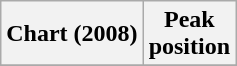<table class="wikitable plainrowheaders" style="text-align:center">
<tr>
<th scope="col">Chart (2008)</th>
<th scope="col">Peak<br>position</th>
</tr>
<tr>
</tr>
</table>
